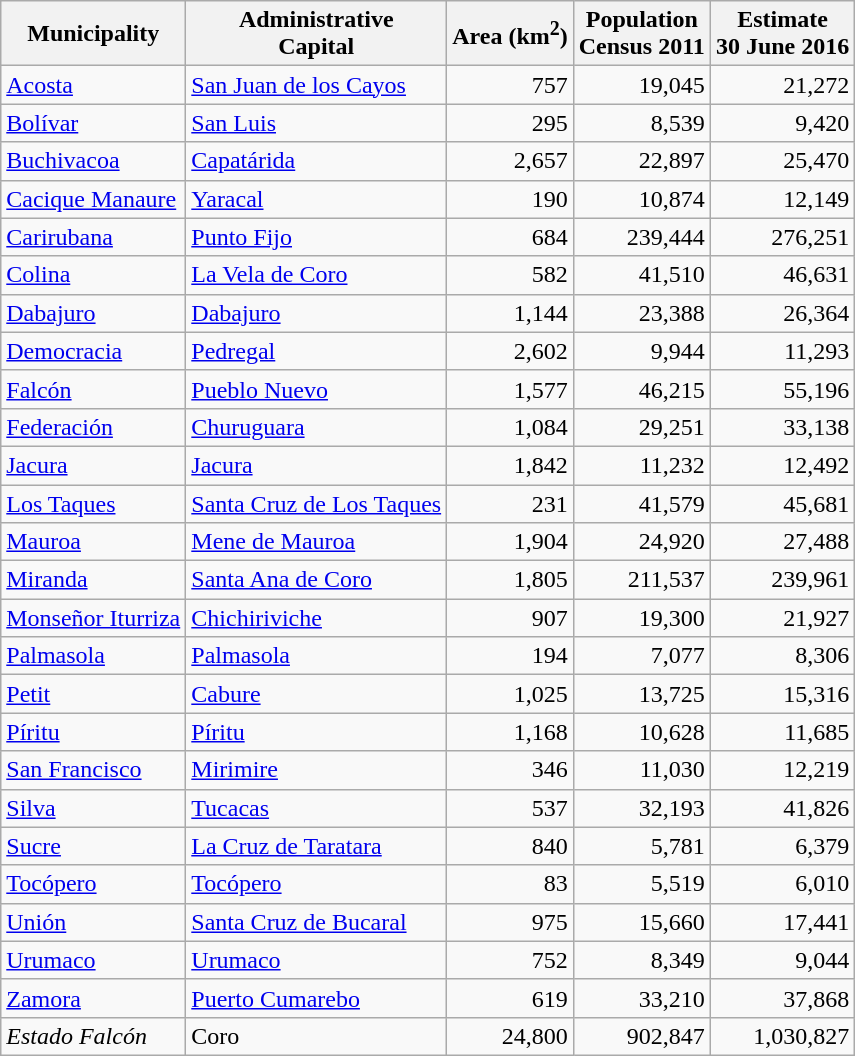<table class="sortable wikitable">
<tr>
<th>Municipality</th>
<th>Administrative <br> Capital</th>
<th>Area (km<sup>2</sup>)</th>
<th>Population<br>Census 2011</th>
<th>Estimate<br> 30 June 2016</th>
</tr>
<tr>
<td> <a href='#'>Acosta</a></td>
<td><a href='#'>San Juan de los Cayos</a></td>
<td align="right">757</td>
<td align="right">19,045</td>
<td align="right">21,272</td>
</tr>
<tr>
<td><a href='#'>Bolívar</a></td>
<td><a href='#'>San Luis</a></td>
<td align="right">295</td>
<td align="right">8,539</td>
<td align="right">9,420</td>
</tr>
<tr>
<td> <a href='#'>Buchivacoa</a></td>
<td><a href='#'>Capatárida</a></td>
<td align="right">2,657</td>
<td align="right">22,897</td>
<td align="right">25,470</td>
</tr>
<tr>
<td> <a href='#'>Cacique Manaure</a></td>
<td><a href='#'>Yaracal</a></td>
<td align="right">190</td>
<td align="right">10,874</td>
<td align="right">12,149</td>
</tr>
<tr>
<td> <a href='#'>Carirubana</a></td>
<td><a href='#'>Punto Fijo</a></td>
<td align="right">684</td>
<td align="right">239,444</td>
<td align="right">276,251</td>
</tr>
<tr>
<td> <a href='#'>Colina</a></td>
<td><a href='#'>La Vela de Coro</a></td>
<td align="right">582</td>
<td align="right">41,510</td>
<td align="right">46,631</td>
</tr>
<tr>
<td> <a href='#'>Dabajuro</a></td>
<td><a href='#'>Dabajuro</a></td>
<td align="right">1,144</td>
<td align="right">23,388</td>
<td align="right">26,364</td>
</tr>
<tr>
<td> <a href='#'>Democracia</a></td>
<td><a href='#'>Pedregal</a></td>
<td align="right">2,602</td>
<td align="right">9,944</td>
<td align="right">11,293</td>
</tr>
<tr>
<td> <a href='#'>Falcón</a></td>
<td><a href='#'>Pueblo Nuevo</a></td>
<td align="right">1,577</td>
<td align="right">46,215</td>
<td align="right">55,196</td>
</tr>
<tr>
<td> <a href='#'>Federación</a></td>
<td><a href='#'>Churuguara</a></td>
<td align="right">1,084</td>
<td align="right">29,251</td>
<td align="right">33,138</td>
</tr>
<tr>
<td> <a href='#'>Jacura</a></td>
<td><a href='#'>Jacura</a></td>
<td align="right">1,842</td>
<td align="right">11,232</td>
<td align="right">12,492</td>
</tr>
<tr>
<td> <a href='#'>Los Taques</a></td>
<td><a href='#'>Santa Cruz de Los Taques</a></td>
<td align="right">231</td>
<td align="right">41,579</td>
<td align="right">45,681</td>
</tr>
<tr>
<td> <a href='#'>Mauroa</a></td>
<td><a href='#'>Mene de Mauroa</a></td>
<td align="right">1,904</td>
<td align="right">24,920</td>
<td align="right">27,488</td>
</tr>
<tr>
<td> <a href='#'>Miranda</a></td>
<td><a href='#'>Santa Ana de Coro</a></td>
<td align="right">1,805</td>
<td align="right">211,537</td>
<td align="right">239,961</td>
</tr>
<tr>
<td> <a href='#'>Monseñor Iturriza</a></td>
<td><a href='#'>Chichiriviche</a></td>
<td align="right">907</td>
<td align="right">19,300</td>
<td align="right">21,927</td>
</tr>
<tr>
<td> <a href='#'>Palmasola</a></td>
<td><a href='#'>Palmasola</a></td>
<td align="right">194</td>
<td align="right">7,077</td>
<td align="right">8,306</td>
</tr>
<tr>
<td> <a href='#'>Petit</a></td>
<td><a href='#'>Cabure</a></td>
<td align="right">1,025</td>
<td align="right">13,725</td>
<td align="right">15,316</td>
</tr>
<tr>
<td> <a href='#'>Píritu</a></td>
<td><a href='#'>Píritu</a></td>
<td align="right">1,168</td>
<td align="right">10,628</td>
<td align="right">11,685</td>
</tr>
<tr>
<td> <a href='#'>San Francisco</a></td>
<td><a href='#'>Mirimire</a></td>
<td align="right">346</td>
<td align="right">11,030</td>
<td align="right">12,219</td>
</tr>
<tr>
<td> <a href='#'>Silva</a></td>
<td><a href='#'>Tucacas</a></td>
<td align="right">537</td>
<td align="right">32,193</td>
<td align="right">41,826</td>
</tr>
<tr>
<td> <a href='#'>Sucre</a></td>
<td><a href='#'>La Cruz de Taratara</a></td>
<td align="right">840</td>
<td align="right">5,781</td>
<td align="right">6,379</td>
</tr>
<tr>
<td> <a href='#'>Tocópero</a></td>
<td><a href='#'>Tocópero</a></td>
<td align="right">83</td>
<td align="right">5,519</td>
<td align="right">6,010</td>
</tr>
<tr>
<td> <a href='#'>Unión</a></td>
<td><a href='#'>Santa Cruz de Bucaral</a></td>
<td align="right">975</td>
<td align="right">15,660</td>
<td align="right">17,441</td>
</tr>
<tr>
<td> <a href='#'>Urumaco</a></td>
<td><a href='#'>Urumaco</a></td>
<td align="right">752</td>
<td align="right">8,349</td>
<td align="right">9,044</td>
</tr>
<tr>
<td> <a href='#'>Zamora</a></td>
<td><a href='#'>Puerto Cumarebo</a></td>
<td align="right">619</td>
<td align="right">33,210</td>
<td align="right">37,868</td>
</tr>
<tr>
<td><em>Estado Falcón</em></td>
<td>Coro</td>
<td align="right">24,800</td>
<td align="right">902,847</td>
<td align="right">1,030,827</td>
</tr>
</table>
